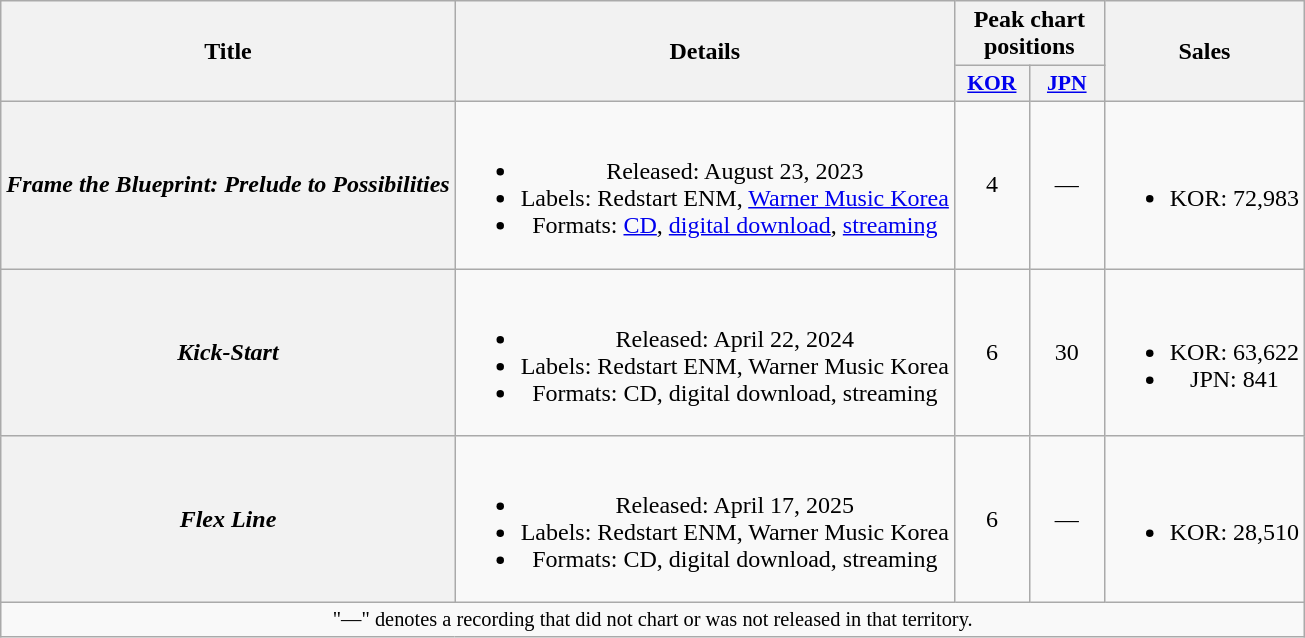<table class="wikitable plainrowheaders" style="text-align:center;">
<tr>
<th scope="col" rowspan="2">Title</th>
<th scope="col" rowspan="2">Details</th>
<th scope="col" colspan="2">Peak chart positions</th>
<th scope="col" rowspan="2">Sales</th>
</tr>
<tr>
<th scope="col" style="font-size:90%; width:3em"><a href='#'>KOR</a><br></th>
<th scope="col" style="font-size:90%; width:3em"><a href='#'>JPN</a><br></th>
</tr>
<tr>
<th scope="row"><em>Frame the Blueprint: Prelude to Possibilities</em></th>
<td><br><ul><li>Released: August 23, 2023</li><li>Labels: Redstart ENM, <a href='#'>Warner Music Korea</a></li><li>Formats: <a href='#'>CD</a>, <a href='#'>digital download</a>, <a href='#'>streaming</a></li></ul></td>
<td>4</td>
<td>—</td>
<td><br><ul><li>KOR: 72,983</li></ul></td>
</tr>
<tr>
<th scope="row"><em>Kick-Start</em></th>
<td><br><ul><li>Released: April 22, 2024</li><li>Labels: Redstart ENM, Warner Music Korea</li><li>Formats: CD, digital download, streaming</li></ul></td>
<td>6</td>
<td>30</td>
<td><br><ul><li>KOR: 63,622</li><li>JPN: 841</li></ul></td>
</tr>
<tr>
<th scope="row"><em>Flex Line</em></th>
<td><br><ul><li>Released: April 17, 2025</li><li>Labels: Redstart ENM, Warner Music Korea</li><li>Formats: CD, digital download, streaming</li></ul></td>
<td>6</td>
<td>—</td>
<td><br><ul><li>KOR: 28,510</li></ul></td>
</tr>
<tr>
<td colspan="5" style="font-size:85%">"—" denotes a recording that did not chart or was not released in that territory.</td>
</tr>
</table>
